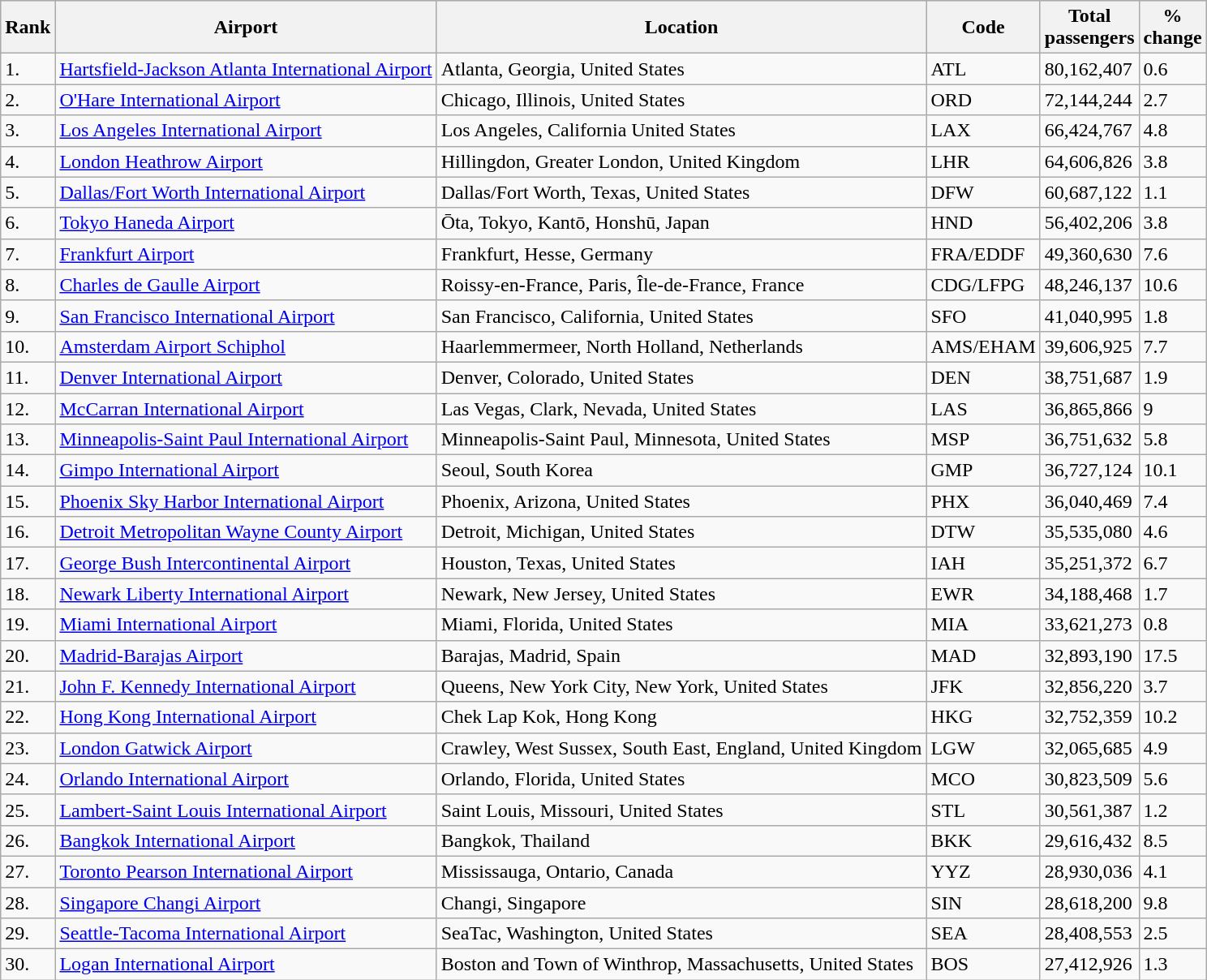<table class="wikitable sortable" style="-size: 85%" width= align=>
<tr style="background:lightgrey;">
<th>Rank</th>
<th>Airport</th>
<th>Location</th>
<th>Code</th>
<th>Total<br>passengers</th>
<th>%<br>change</th>
</tr>
<tr>
<td>1.</td>
<td> <a href='#'>Hartsfield-Jackson Atlanta International Airport</a></td>
<td>Atlanta, Georgia, United States</td>
<td>ATL</td>
<td>80,162,407</td>
<td>0.6</td>
</tr>
<tr>
<td>2.</td>
<td> <a href='#'>O'Hare International Airport</a></td>
<td>Chicago, Illinois, United States</td>
<td>ORD</td>
<td>72,144,244</td>
<td>2.7</td>
</tr>
<tr>
<td>3.</td>
<td> <a href='#'>Los Angeles International Airport</a></td>
<td>Los Angeles, California United States</td>
<td>LAX</td>
<td>66,424,767</td>
<td>4.8</td>
</tr>
<tr>
<td>4.</td>
<td> <a href='#'>London Heathrow Airport</a></td>
<td>Hillingdon, Greater London, United Kingdom</td>
<td>LHR</td>
<td>64,606,826</td>
<td>3.8</td>
</tr>
<tr>
<td>5.</td>
<td> <a href='#'>Dallas/Fort Worth International Airport</a></td>
<td>Dallas/Fort Worth, Texas, United States</td>
<td>DFW</td>
<td>60,687,122</td>
<td>1.1</td>
</tr>
<tr>
<td>6.</td>
<td> <a href='#'>Tokyo Haneda Airport</a></td>
<td>Ōta, Tokyo, Kantō, Honshū, Japan</td>
<td>HND</td>
<td>56,402,206</td>
<td>3.8</td>
</tr>
<tr>
<td>7.</td>
<td> <a href='#'>Frankfurt Airport</a></td>
<td>Frankfurt, Hesse, Germany</td>
<td>FRA/EDDF</td>
<td>49,360,630</td>
<td>7.6</td>
</tr>
<tr>
<td>8.</td>
<td> <a href='#'>Charles de Gaulle Airport</a></td>
<td>Roissy-en-France, Paris, Île-de-France, France</td>
<td>CDG/LFPG</td>
<td>48,246,137</td>
<td>10.6</td>
</tr>
<tr>
<td>9.</td>
<td> <a href='#'>San Francisco International Airport</a></td>
<td>San Francisco, California, United States</td>
<td>SFO</td>
<td>41,040,995</td>
<td>1.8</td>
</tr>
<tr>
<td>10.</td>
<td> <a href='#'>Amsterdam Airport Schiphol</a></td>
<td>Haarlemmermeer, North Holland, Netherlands</td>
<td>AMS/EHAM</td>
<td>39,606,925</td>
<td>7.7</td>
</tr>
<tr>
<td>11.</td>
<td> <a href='#'>Denver International Airport</a></td>
<td>Denver, Colorado, United States</td>
<td>DEN</td>
<td>38,751,687</td>
<td>1.9</td>
</tr>
<tr>
<td>12.</td>
<td> <a href='#'>McCarran International Airport</a></td>
<td>Las Vegas, Clark, Nevada, United States</td>
<td>LAS</td>
<td>36,865,866</td>
<td>9</td>
</tr>
<tr>
<td>13.</td>
<td> <a href='#'>Minneapolis-Saint Paul International Airport</a></td>
<td>Minneapolis-Saint Paul, Minnesota, United States</td>
<td>MSP</td>
<td>36,751,632</td>
<td>5.8</td>
</tr>
<tr>
<td>14.</td>
<td> <a href='#'>Gimpo International Airport</a></td>
<td>Seoul, South Korea</td>
<td>GMP</td>
<td>36,727,124</td>
<td>10.1</td>
</tr>
<tr>
<td>15.</td>
<td> <a href='#'>Phoenix Sky Harbor International Airport</a></td>
<td>Phoenix, Arizona, United States</td>
<td>PHX</td>
<td>36,040,469</td>
<td>7.4</td>
</tr>
<tr>
<td>16.</td>
<td> <a href='#'>Detroit Metropolitan Wayne County Airport</a></td>
<td>Detroit, Michigan, United States</td>
<td>DTW</td>
<td>35,535,080</td>
<td>4.6</td>
</tr>
<tr>
<td>17.</td>
<td> <a href='#'>George Bush Intercontinental Airport</a></td>
<td>Houston, Texas, United States</td>
<td>IAH</td>
<td>35,251,372</td>
<td>6.7</td>
</tr>
<tr>
<td>18.</td>
<td> <a href='#'>Newark Liberty International Airport</a></td>
<td>Newark, New Jersey, United States</td>
<td>EWR</td>
<td>34,188,468</td>
<td>1.7</td>
</tr>
<tr>
<td>19.</td>
<td> <a href='#'>Miami International Airport</a></td>
<td>Miami, Florida, United States</td>
<td>MIA</td>
<td>33,621,273</td>
<td>0.8</td>
</tr>
<tr>
<td>20.</td>
<td> <a href='#'>Madrid-Barajas Airport</a></td>
<td>Barajas, Madrid, Spain</td>
<td>MAD</td>
<td>32,893,190</td>
<td>17.5</td>
</tr>
<tr>
<td>21.</td>
<td> <a href='#'>John F. Kennedy International Airport</a></td>
<td>Queens, New York City, New York, United States</td>
<td>JFK</td>
<td>32,856,220</td>
<td>3.7</td>
</tr>
<tr>
<td>22.</td>
<td> <a href='#'>Hong Kong International Airport</a></td>
<td>Chek Lap Kok, Hong Kong</td>
<td>HKG</td>
<td>32,752,359</td>
<td>10.2</td>
</tr>
<tr>
<td>23.</td>
<td> <a href='#'>London Gatwick Airport</a></td>
<td>Crawley, West Sussex, South East, England, United Kingdom</td>
<td>LGW</td>
<td>32,065,685</td>
<td>4.9</td>
</tr>
<tr>
<td>24.</td>
<td> <a href='#'>Orlando International Airport</a></td>
<td>Orlando, Florida, United States</td>
<td>MCO</td>
<td>30,823,509</td>
<td>5.6</td>
</tr>
<tr>
<td>25.</td>
<td> <a href='#'>Lambert-Saint Louis International Airport</a></td>
<td>Saint Louis, Missouri, United States</td>
<td>STL</td>
<td>30,561,387</td>
<td>1.2</td>
</tr>
<tr>
<td>26.</td>
<td> <a href='#'>Bangkok International Airport</a></td>
<td>Bangkok, Thailand</td>
<td>BKK</td>
<td>29,616,432</td>
<td>8.5</td>
</tr>
<tr>
<td>27.</td>
<td> <a href='#'>Toronto Pearson International Airport</a></td>
<td>Mississauga, Ontario, Canada</td>
<td>YYZ</td>
<td>28,930,036</td>
<td>4.1</td>
</tr>
<tr>
<td>28.</td>
<td> <a href='#'>Singapore Changi Airport</a></td>
<td>Changi, Singapore</td>
<td>SIN</td>
<td>28,618,200</td>
<td>9.8</td>
</tr>
<tr>
<td>29.</td>
<td> <a href='#'>Seattle-Tacoma International Airport</a></td>
<td>SeaTac, Washington, United States</td>
<td>SEA</td>
<td>28,408,553</td>
<td>2.5</td>
</tr>
<tr>
<td>30.</td>
<td> <a href='#'>Logan International Airport</a></td>
<td>Boston and Town of Winthrop, Massachusetts, United States</td>
<td>BOS</td>
<td>27,412,926</td>
<td>1.3</td>
</tr>
</table>
